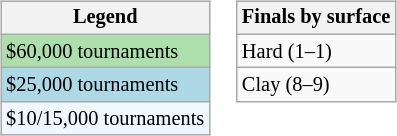<table>
<tr valign=top>
<td><br><table class=wikitable style="font-size:85%">
<tr>
<th>Legend</th>
</tr>
<tr style="background:#addfad;">
<td>$60,000 tournaments</td>
</tr>
<tr style="background:lightblue;">
<td>$25,000 tournaments</td>
</tr>
<tr style="background:#f0f8ff;">
<td>$10/15,000 tournaments</td>
</tr>
</table>
</td>
<td><br><table class=wikitable style="font-size:85%">
<tr>
<th>Finals by surface</th>
</tr>
<tr>
<td>Hard (1–1)</td>
</tr>
<tr>
<td>Clay (8–9)</td>
</tr>
</table>
</td>
</tr>
</table>
